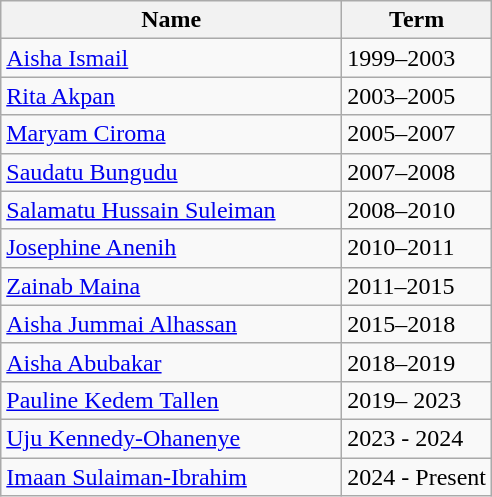<table class="wikitable" border="1" style="text-align:left">
<tr>
<th width="220">Name</th>
<th>Term</th>
</tr>
<tr valign="top">
<td><a href='#'>Aisha Ismail</a></td>
<td>1999–2003</td>
</tr>
<tr>
<td><a href='#'>Rita Akpan</a></td>
<td>2003–2005</td>
</tr>
<tr>
<td><a href='#'>Maryam Ciroma</a></td>
<td>2005–2007</td>
</tr>
<tr>
<td><a href='#'>Saudatu Bungudu</a></td>
<td>2007–2008</td>
</tr>
<tr>
<td><a href='#'>Salamatu Hussain Suleiman</a></td>
<td>2008–2010</td>
</tr>
<tr>
<td><a href='#'>Josephine Anenih</a></td>
<td>2010–2011</td>
</tr>
<tr>
<td><a href='#'>Zainab Maina</a></td>
<td>2011–2015</td>
</tr>
<tr>
<td><a href='#'>Aisha Jummai Alhassan</a></td>
<td>2015–2018</td>
</tr>
<tr>
<td><a href='#'>Aisha Abubakar</a></td>
<td>2018–2019</td>
</tr>
<tr>
<td><a href='#'>Pauline Kedem Tallen</a></td>
<td>2019– 2023</td>
</tr>
<tr>
<td><a href='#'>Uju Kennedy-Ohanenye</a></td>
<td>2023 - 2024</td>
</tr>
<tr>
<td><a href='#'>Imaan Sulaiman-Ibrahim</a></td>
<td>2024 - Present</td>
</tr>
</table>
